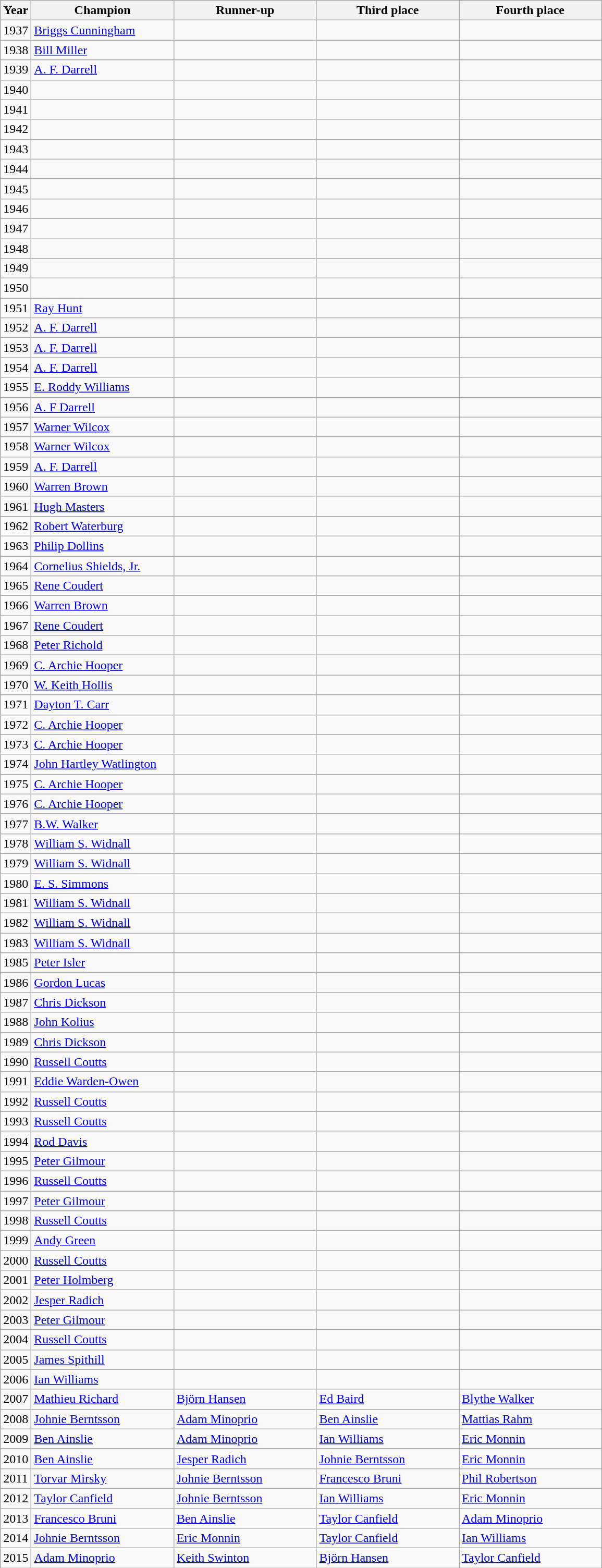<table class="wikitable">
<tr>
<th>Year</th>
<th style="width:175px;">Champion</th>
<th style="width:175px;">Runner-up</th>
<th style="width:175px;">Third place</th>
<th style="width:175px;">Fourth place</th>
</tr>
<tr>
<td>1937</td>
<td> <a href='#'>Briggs Cunningham</a></td>
<td></td>
<td></td>
<td></td>
</tr>
<tr>
<td>1938</td>
<td> <a href='#'>Bill Miller</a></td>
<td></td>
<td></td>
<td></td>
</tr>
<tr>
<td>1939</td>
<td> <a href='#'>A. F. Darrell</a></td>
<td></td>
<td></td>
<td></td>
</tr>
<tr>
<td>1940</td>
<td></td>
<td></td>
<td></td>
<td></td>
</tr>
<tr>
<td>1941</td>
<td></td>
<td></td>
<td></td>
<td></td>
</tr>
<tr>
<td>1942</td>
<td></td>
<td></td>
<td></td>
<td></td>
</tr>
<tr>
<td>1943</td>
<td></td>
<td></td>
<td></td>
<td></td>
</tr>
<tr>
<td>1944</td>
<td></td>
<td></td>
<td></td>
<td></td>
</tr>
<tr>
<td>1945</td>
<td></td>
<td></td>
<td></td>
<td></td>
</tr>
<tr>
<td>1946</td>
<td></td>
<td></td>
<td></td>
<td></td>
</tr>
<tr>
<td>1947</td>
<td></td>
<td></td>
<td></td>
<td></td>
</tr>
<tr>
<td>1948</td>
<td></td>
<td></td>
<td></td>
<td></td>
</tr>
<tr>
<td>1949</td>
<td></td>
<td></td>
<td></td>
<td></td>
</tr>
<tr>
<td>1950</td>
<td></td>
<td></td>
<td></td>
<td></td>
</tr>
<tr>
<td>1951</td>
<td> <a href='#'>Ray Hunt</a></td>
<td></td>
<td></td>
<td></td>
</tr>
<tr>
<td>1952</td>
<td> <a href='#'>A. F. Darrell</a></td>
<td></td>
<td></td>
<td></td>
</tr>
<tr>
<td>1953</td>
<td> <a href='#'>A. F. Darrell</a></td>
<td></td>
<td></td>
<td></td>
</tr>
<tr>
<td>1954</td>
<td> <a href='#'>A. F. Darrell</a></td>
<td></td>
<td></td>
<td></td>
</tr>
<tr>
<td>1955</td>
<td> <a href='#'>E. Roddy Williams</a></td>
<td></td>
<td></td>
<td></td>
</tr>
<tr>
<td>1956</td>
<td> <a href='#'>A. F Darrell</a></td>
<td></td>
<td></td>
<td></td>
</tr>
<tr>
<td>1957</td>
<td> <a href='#'>Warner Wilcox</a></td>
<td></td>
<td></td>
<td></td>
</tr>
<tr>
<td>1958</td>
<td> <a href='#'>Warner Wilcox</a></td>
<td></td>
<td></td>
<td></td>
</tr>
<tr>
<td>1959</td>
<td> <a href='#'>A. F. Darrell</a></td>
<td></td>
<td></td>
<td></td>
</tr>
<tr>
<td>1960</td>
<td> <a href='#'>Warren Brown</a></td>
<td></td>
<td></td>
<td></td>
</tr>
<tr>
<td>1961</td>
<td> <a href='#'>Hugh Masters</a></td>
<td></td>
<td></td>
<td></td>
</tr>
<tr>
<td>1962</td>
<td> <a href='#'>Robert Waterburg</a></td>
<td></td>
<td></td>
<td></td>
</tr>
<tr>
<td>1963</td>
<td> <a href='#'>Philip Dollins</a></td>
<td></td>
<td></td>
<td></td>
</tr>
<tr>
<td>1964</td>
<td> <a href='#'>Cornelius Shields, Jr.</a></td>
<td></td>
<td></td>
<td></td>
</tr>
<tr>
<td>1965</td>
<td> <a href='#'>Rene Coudert</a></td>
<td></td>
<td></td>
<td></td>
</tr>
<tr>
<td>1966</td>
<td> <a href='#'>Warren Brown</a></td>
<td></td>
<td></td>
<td></td>
</tr>
<tr>
<td>1967</td>
<td> <a href='#'>Rene Coudert</a></td>
<td></td>
<td></td>
<td></td>
</tr>
<tr>
<td>1968</td>
<td> <a href='#'>Peter Richold</a></td>
<td></td>
<td></td>
<td></td>
</tr>
<tr>
<td>1969</td>
<td> <a href='#'>C. Archie Hooper</a></td>
<td></td>
<td></td>
<td></td>
</tr>
<tr>
<td>1970</td>
<td> <a href='#'>W. Keith Hollis</a></td>
<td></td>
<td></td>
<td></td>
</tr>
<tr>
<td>1971</td>
<td> <a href='#'>Dayton T. Carr</a></td>
<td></td>
<td></td>
<td></td>
</tr>
<tr>
<td>1972</td>
<td> <a href='#'>C. Archie Hooper</a></td>
<td></td>
<td></td>
<td></td>
</tr>
<tr>
<td>1973</td>
<td> <a href='#'>C. Archie Hooper</a></td>
<td></td>
<td></td>
<td></td>
</tr>
<tr>
<td>1974</td>
<td> <a href='#'>John Hartley Watlington</a></td>
<td></td>
<td></td>
<td></td>
</tr>
<tr>
<td>1975</td>
<td> <a href='#'>C. Archie Hooper</a></td>
<td></td>
<td></td>
<td></td>
</tr>
<tr>
<td>1976</td>
<td> <a href='#'>C. Archie Hooper</a></td>
<td></td>
<td></td>
<td></td>
</tr>
<tr>
<td>1977</td>
<td> <a href='#'>B.W. Walker</a></td>
<td></td>
<td></td>
<td></td>
</tr>
<tr>
<td>1978</td>
<td> <a href='#'>William S. Widnall</a></td>
<td></td>
<td></td>
<td></td>
</tr>
<tr>
<td>1979</td>
<td> <a href='#'>William S. Widnall</a></td>
<td></td>
<td></td>
<td></td>
</tr>
<tr>
<td>1980</td>
<td> <a href='#'>E. S. Simmons</a></td>
<td></td>
<td></td>
<td></td>
</tr>
<tr>
<td>1981</td>
<td> <a href='#'>William S. Widnall</a></td>
<td></td>
<td></td>
<td></td>
</tr>
<tr>
<td>1982</td>
<td> <a href='#'>William S. Widnall</a></td>
<td></td>
<td></td>
<td></td>
</tr>
<tr>
<td>1983</td>
<td> <a href='#'>William S. Widnall</a></td>
<td></td>
<td></td>
<td></td>
</tr>
<tr>
<td>1985</td>
<td> <a href='#'>Peter Isler</a></td>
<td></td>
<td></td>
<td></td>
</tr>
<tr>
<td>1986</td>
<td> <a href='#'>Gordon Lucas</a></td>
<td></td>
<td></td>
<td></td>
</tr>
<tr>
<td>1987</td>
<td> <a href='#'>Chris Dickson</a></td>
<td></td>
<td></td>
<td></td>
</tr>
<tr>
<td>1988</td>
<td> <a href='#'>John Kolius</a></td>
<td></td>
<td></td>
<td></td>
</tr>
<tr>
<td>1989</td>
<td> <a href='#'>Chris Dickson</a></td>
<td></td>
<td></td>
<td></td>
</tr>
<tr>
<td>1990</td>
<td> <a href='#'>Russell Coutts</a></td>
<td></td>
<td></td>
<td></td>
</tr>
<tr>
<td>1991</td>
<td> <a href='#'>Eddie Warden-Owen</a></td>
<td></td>
<td></td>
<td></td>
</tr>
<tr>
<td>1992</td>
<td> <a href='#'>Russell Coutts</a></td>
<td></td>
<td></td>
<td></td>
</tr>
<tr>
<td>1993</td>
<td> <a href='#'>Russell Coutts</a></td>
<td></td>
<td></td>
<td></td>
</tr>
<tr>
<td>1994</td>
<td> <a href='#'>Rod Davis</a></td>
<td></td>
<td></td>
<td></td>
</tr>
<tr>
<td>1995</td>
<td> <a href='#'>Peter Gilmour</a></td>
<td></td>
<td></td>
<td></td>
</tr>
<tr>
<td>1996</td>
<td> <a href='#'>Russell Coutts</a></td>
<td></td>
<td></td>
<td></td>
</tr>
<tr>
<td>1997</td>
<td> <a href='#'>Peter Gilmour</a></td>
<td></td>
<td></td>
<td></td>
</tr>
<tr>
<td>1998</td>
<td> <a href='#'>Russell Coutts</a></td>
<td></td>
<td></td>
<td></td>
</tr>
<tr>
<td>1999</td>
<td> <a href='#'>Andy Green</a></td>
<td></td>
<td></td>
<td></td>
</tr>
<tr>
<td>2000</td>
<td> <a href='#'>Russell Coutts</a></td>
<td></td>
<td></td>
<td></td>
</tr>
<tr>
<td>2001</td>
<td> <a href='#'>Peter Holmberg</a></td>
<td></td>
<td></td>
<td></td>
</tr>
<tr>
<td>2002</td>
<td> <a href='#'>Jesper Radich</a></td>
<td></td>
<td></td>
<td></td>
</tr>
<tr>
<td>2003</td>
<td> <a href='#'>Peter Gilmour</a></td>
<td></td>
<td></td>
<td></td>
</tr>
<tr>
<td>2004</td>
<td> <a href='#'>Russell Coutts</a></td>
<td></td>
<td></td>
<td></td>
</tr>
<tr>
<td>2005</td>
<td> <a href='#'>James Spithill</a></td>
<td></td>
<td></td>
<td></td>
</tr>
<tr>
<td>2006</td>
<td> <a href='#'>Ian Williams</a></td>
<td></td>
<td></td>
<td></td>
</tr>
<tr>
<td>2007</td>
<td> <a href='#'>Mathieu Richard</a></td>
<td> <a href='#'>Björn Hansen</a></td>
<td> <a href='#'>Ed Baird</a></td>
<td> <a href='#'>Blythe Walker</a></td>
</tr>
<tr>
<td>2008</td>
<td> <a href='#'>Johnie Berntsson</a></td>
<td> <a href='#'>Adam Minoprio</a></td>
<td> <a href='#'>Ben Ainslie</a></td>
<td> <a href='#'>Mattias Rahm</a></td>
</tr>
<tr>
<td>2009</td>
<td> <a href='#'>Ben Ainslie</a></td>
<td> <a href='#'>Adam Minoprio</a></td>
<td> <a href='#'>Ian Williams</a></td>
<td> <a href='#'>Eric Monnin</a></td>
</tr>
<tr>
<td>2010</td>
<td> <a href='#'>Ben Ainslie</a></td>
<td> <a href='#'>Jesper Radich</a></td>
<td> <a href='#'>Johnie Berntsson</a></td>
<td> <a href='#'>Eric Monnin</a></td>
</tr>
<tr>
<td>2011</td>
<td> <a href='#'>Torvar Mirsky</a></td>
<td> <a href='#'>Johnie Berntsson</a></td>
<td> <a href='#'>Francesco Bruni</a></td>
<td> <a href='#'>Phil Robertson</a></td>
</tr>
<tr>
<td>2012</td>
<td> <a href='#'>Taylor Canfield</a></td>
<td> <a href='#'>Johnie Berntsson</a></td>
<td> <a href='#'>Ian Williams</a></td>
<td> <a href='#'>Eric Monnin</a></td>
</tr>
<tr>
<td>2013</td>
<td> <a href='#'>Francesco Bruni</a></td>
<td> <a href='#'>Ben Ainslie</a></td>
<td> <a href='#'>Taylor Canfield</a></td>
<td> <a href='#'>Adam Minoprio</a></td>
</tr>
<tr>
<td>2014</td>
<td> <a href='#'>Johnie Berntsson</a></td>
<td> <a href='#'>Eric Monnin</a></td>
<td> <a href='#'>Taylor Canfield</a></td>
<td> <a href='#'>Ian Williams</a></td>
</tr>
<tr>
<td>2015</td>
<td> <a href='#'>Adam Minoprio</a></td>
<td> <a href='#'>Keith Swinton</a></td>
<td> <a href='#'>Björn Hansen</a></td>
<td> <a href='#'>Taylor Canfield</a></td>
</tr>
</table>
